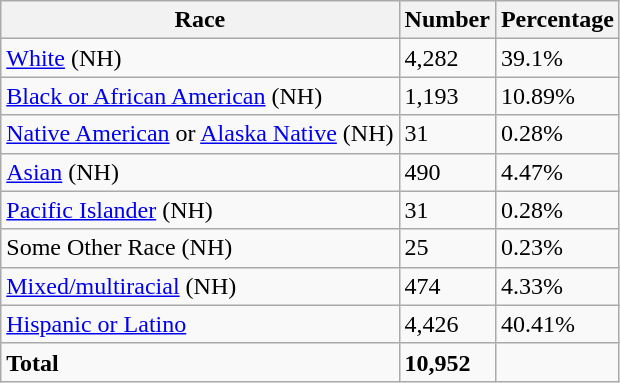<table class="wikitable">
<tr>
<th>Race</th>
<th>Number</th>
<th>Percentage</th>
</tr>
<tr>
<td><a href='#'>White</a> (NH)</td>
<td>4,282</td>
<td>39.1%</td>
</tr>
<tr>
<td><a href='#'>Black or African American</a> (NH)</td>
<td>1,193</td>
<td>10.89%</td>
</tr>
<tr>
<td><a href='#'>Native American</a> or <a href='#'>Alaska Native</a> (NH)</td>
<td>31</td>
<td>0.28%</td>
</tr>
<tr>
<td><a href='#'>Asian</a> (NH)</td>
<td>490</td>
<td>4.47%</td>
</tr>
<tr>
<td><a href='#'>Pacific Islander</a> (NH)</td>
<td>31</td>
<td>0.28%</td>
</tr>
<tr>
<td>Some Other Race (NH)</td>
<td>25</td>
<td>0.23%</td>
</tr>
<tr>
<td><a href='#'>Mixed/multiracial</a> (NH)</td>
<td>474</td>
<td>4.33%</td>
</tr>
<tr>
<td><a href='#'>Hispanic or Latino</a></td>
<td>4,426</td>
<td>40.41%</td>
</tr>
<tr>
<td><strong>Total</strong></td>
<td><strong>10,952</strong></td>
<td></td>
</tr>
</table>
